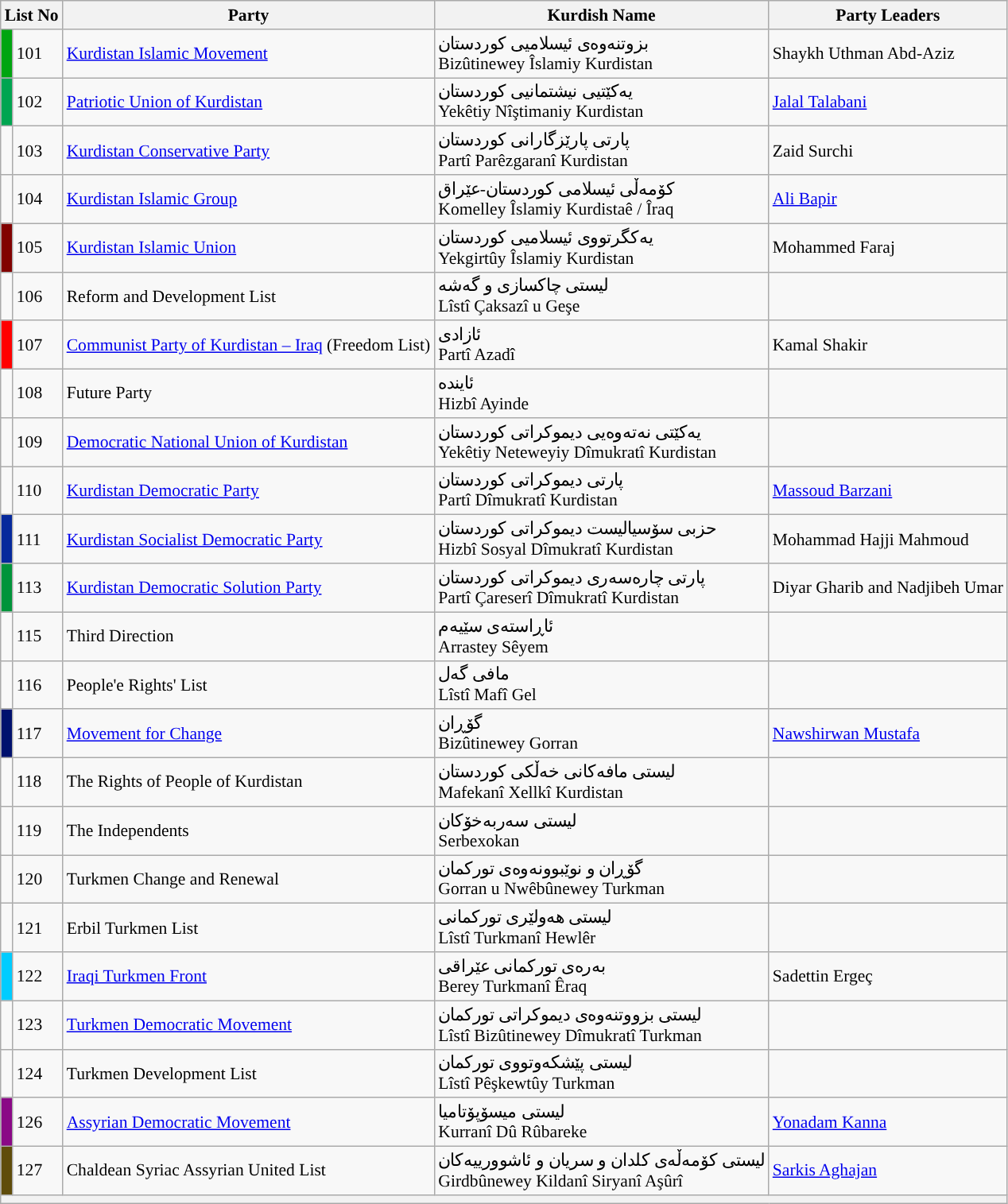<table class="wikitable sortable" style="border:1px solid #8888aa; background:#f8f8f8; padding:0; font-size:90%;">
<tr>
<th colspan=2>List No</th>
<th>Party</th>
<th>Kurdish Name</th>
<th>Party Leaders</th>
</tr>
<tr>
<td style="background:#00a510;"></td>
<td>101</td>
<td><a href='#'>Kurdistan Islamic Movement</a></td>
<td>بزوتنەوەی ئیسلامیی کوردستان<br>Bizûtinewey Îslamiy Kurdistan</td>
<td>Shaykh Uthman Abd-Aziz</td>
</tr>
<tr>
<td style="background:#00a550;"></td>
<td>102</td>
<td><a href='#'>Patriotic Union of Kurdistan</a></td>
<td>یەکێتیی نیشتمانیی کوردستان<br>Yekêtiy Nîştimaniy Kurdistan</td>
<td><a href='#'>Jalal Talabani</a></td>
</tr>
<tr>
<td></td>
<td>103</td>
<td><a href='#'>Kurdistan Conservative Party</a></td>
<td>پارتی پارێزگارانی کوردستان<br>Partî Parêzgaranî Kurdistan</td>
<td>Zaid Surchi</td>
</tr>
<tr>
<td style="background:#hh7f00;"></td>
<td>104</td>
<td><a href='#'>Kurdistan Islamic Group</a></td>
<td>کۆمەڵی ئیسلامی کوردستان-عێراق<br>Komelley Îslamiy Kurdistaê / Îraq</td>
<td><a href='#'>Ali Bapir</a></td>
</tr>
<tr>
<td style="background:#810100;"></td>
<td>105</td>
<td><a href='#'>Kurdistan Islamic Union</a></td>
<td>یەکگرتووی ئیسلامیی کوردستان<br>Yekgirtûy Îslamiy Kurdistan</td>
<td>Mohammed Faraj</td>
</tr>
<tr>
<td></td>
<td>106</td>
<td>Reform and Development List</td>
<td>لیستی چاکسازی و گەشە<br>Lîstî Çaksazî u Geşe</td>
<td></td>
</tr>
<tr>
<td style="background:#f00;"></td>
<td>107</td>
<td><a href='#'>Communist Party of Kurdistan – Iraq</a> (Freedom List)</td>
<td>ئازادی<br>Partî Azadî</td>
<td>Kamal Shakir</td>
</tr>
<tr>
<td></td>
<td>108</td>
<td>Future Party</td>
<td>ئایندە<br>Hizbî Ayinde</td>
<td></td>
</tr>
<tr>
<td></td>
<td>109</td>
<td><a href='#'>Democratic National Union of Kurdistan</a></td>
<td>یەکێتی نەتەوەیی دیموکراتی کوردستان<br> Yekêtiy Neteweyiy Dîmukratî Kurdistan</td>
<td></td>
</tr>
<tr>
<td style="background:"></td>
<td>110</td>
<td><a href='#'>Kurdistan Democratic Party</a></td>
<td>پارتی دیموکراتی کوردستان<br>Partî Dîmukratî Kurdistan</td>
<td><a href='#'>Massoud Barzani</a></td>
</tr>
<tr>
<td style="background:#06299C;"></td>
<td>111</td>
<td><a href='#'>Kurdistan Socialist Democratic Party</a></td>
<td>حزبی سۆسیالیست دیموکراتی کوردستان<br>Hizbî Sosyal Dîmukratî Kurdistan</td>
<td>Mohammad Hajji Mahmoud</td>
</tr>
<tr>
<td style="background:#00943A;"></td>
<td>113</td>
<td><a href='#'>Kurdistan Democratic Solution Party</a></td>
<td>پارتی چارەسەری دیموکراتی کوردستان<br> Partî Çareserî Dîmukratî Kurdistan</td>
<td>Diyar Gharib and Nadjibeh Umar</td>
</tr>
<tr>
<td></td>
<td>115</td>
<td>Third Direction</td>
<td>ئاڕاستەی سێیەم<br>Arrastey Sêyem</td>
<td></td>
</tr>
<tr>
<td></td>
<td>116</td>
<td>People'e Rights' List</td>
<td>مافی گەل<br>Lîstî Mafî Gel</td>
<td></td>
</tr>
<tr>
<td style="background:#00116e;"></td>
<td>117</td>
<td><a href='#'>Movement for Change</a></td>
<td>گۆڕان<br>Bizûtinewey Gorran</td>
<td><a href='#'>Nawshirwan Mustafa</a></td>
</tr>
<tr>
<td></td>
<td>118</td>
<td>The Rights of People of Kurdistan</td>
<td>لیستی مافەکانی خەڵکی کوردستان<br>Mafekanî Xellkî Kurdistan</td>
<td></td>
</tr>
<tr>
<td></td>
<td>119</td>
<td>The Independents</td>
<td>لیستی سەربەخۆکان<br>Serbexokan</td>
<td></td>
</tr>
<tr>
<td></td>
<td>120</td>
<td>Turkmen Change and Renewal</td>
<td>گۆڕان و نوێبوونەوەی تورکمان<br>Gorran u Nwêbûnewey Turkman</td>
<td></td>
</tr>
<tr>
<td></td>
<td>121</td>
<td>Erbil Turkmen List</td>
<td>لیستی ھەولێری تورکمانی<br>Lîstî Turkmanî Hewlêr</td>
<td></td>
</tr>
<tr>
<td style="background:#0cf;"></td>
<td>122</td>
<td><a href='#'>Iraqi Turkmen Front</a></td>
<td>بەرەی تورکمانی عێراقی<br>Berey Turkmanî Êraq</td>
<td>Sadettin Ergeç</td>
</tr>
<tr>
<td></td>
<td>123</td>
<td><a href='#'>Turkmen Democratic Movement</a></td>
<td>لیستی بزووتنەوەی دیموکراتی تورکمان<br>Lîstî Bizûtinewey Dîmukratî Turkman</td>
<td></td>
</tr>
<tr>
<td></td>
<td>124</td>
<td>Turkmen Development List</td>
<td>لیستی پێشکەوتووی تورکمان<br>Lîstî Pêşkewtûy Turkman</td>
<td></td>
</tr>
<tr>
<td style="background:#8a0886;"></td>
<td>126</td>
<td><a href='#'>Assyrian Democratic Movement</a></td>
<td>لیستی میسۆپۆتامیا<br>Kurranî Dû Rûbareke</td>
<td><a href='#'>Yonadam Kanna</a></td>
</tr>
<tr>
<td style="background:#5f4c0b;"></td>
<td>127</td>
<td>Chaldean Syriac Assyrian United List</td>
<td>لیستی کۆمەڵەی کلدان و سریان و ئاشوورییەکان<br>Girdbûnewey Kildanî Siryanî Aşûrî</td>
<td><a href='#'>Sarkis Aghajan</a></td>
</tr>
<tr>
<th colspan="5"></th>
</tr>
</table>
